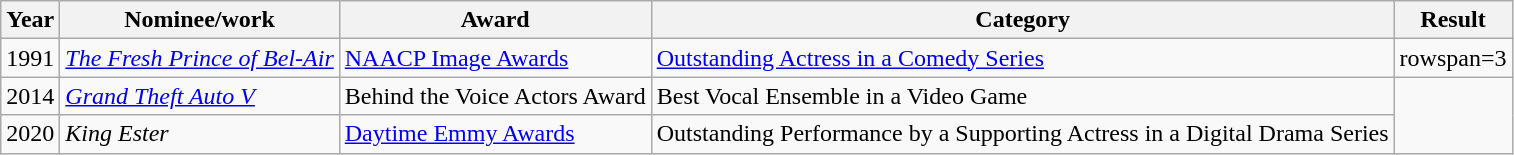<table class="wikitable plainrowheaders">
<tr>
<th>Year</th>
<th>Nominee/work</th>
<th>Award</th>
<th>Category</th>
<th>Result</th>
</tr>
<tr>
<td>1991</td>
<td><em><a href='#'>The Fresh Prince of Bel-Air</a></em></td>
<td><a href='#'>NAACP Image Awards</a></td>
<td><a href='#'>Outstanding Actress in a Comedy Series</a></td>
<td>rowspan=3 </td>
</tr>
<tr>
<td>2014</td>
<td><em><a href='#'>Grand Theft Auto V</a></em></td>
<td>Behind the Voice Actors Award</td>
<td>Best Vocal Ensemble in a Video Game</td>
</tr>
<tr>
<td>2020</td>
<td><em>King Ester</em></td>
<td><a href='#'>Daytime Emmy Awards</a></td>
<td>Outstanding Performance by a Supporting Actress in a Digital Drama Series</td>
</tr>
</table>
